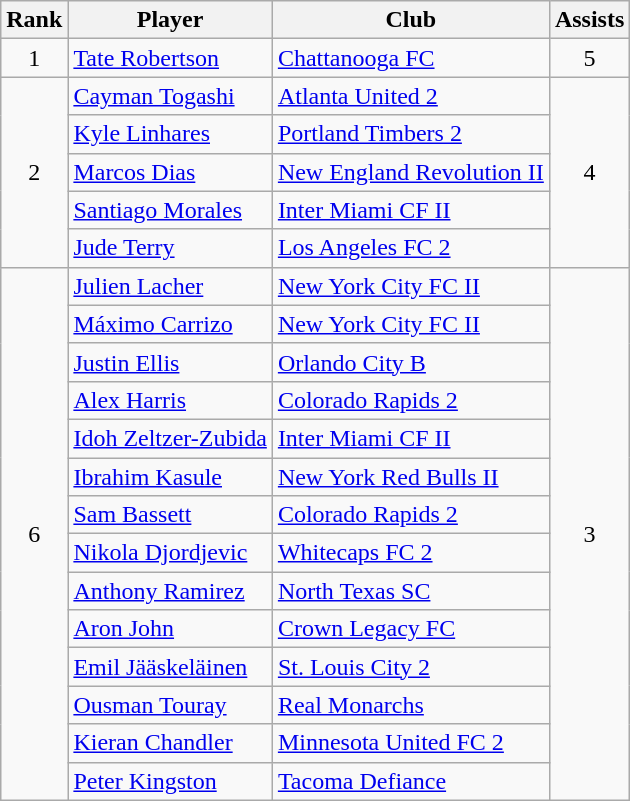<table class="wikitable" style="text-align:center">
<tr>
<th>Rank</th>
<th>Player</th>
<th>Club</th>
<th>Assists</th>
</tr>
<tr>
<td>1</td>
<td align="left"> <a href='#'>Tate Robertson</a></td>
<td align="left"><a href='#'>Chattanooga FC</a></td>
<td>5</td>
</tr>
<tr>
<td rowspan="5">2</td>
<td align="left"> <a href='#'>Cayman Togashi</a></td>
<td align="left"><a href='#'>Atlanta United 2</a></td>
<td rowspan="5">4</td>
</tr>
<tr>
<td align="left"> <a href='#'>Kyle Linhares</a></td>
<td align="left"><a href='#'>Portland Timbers 2</a></td>
</tr>
<tr>
<td align="left"> <a href='#'>Marcos Dias</a></td>
<td align="left"><a href='#'>New England Revolution II</a></td>
</tr>
<tr>
<td align="left"> <a href='#'>Santiago Morales</a></td>
<td align="left"><a href='#'>Inter Miami CF II</a></td>
</tr>
<tr>
<td align="left"> <a href='#'>Jude Terry</a></td>
<td align="left"><a href='#'>Los Angeles FC 2</a></td>
</tr>
<tr>
<td rowspan="14">6</td>
<td align="left"> <a href='#'>Julien Lacher</a></td>
<td align="left"><a href='#'>New York City FC II</a></td>
<td rowspan="14">3</td>
</tr>
<tr>
<td align="left"> <a href='#'>Máximo Carrizo</a></td>
<td align="left"><a href='#'>New York City FC II</a></td>
</tr>
<tr>
<td align="left"> <a href='#'>Justin Ellis</a></td>
<td align="left"><a href='#'>Orlando City B</a></td>
</tr>
<tr>
<td align="left"> <a href='#'>Alex Harris</a></td>
<td align="left"><a href='#'>Colorado Rapids 2</a></td>
</tr>
<tr>
<td align="left"> <a href='#'>Idoh Zeltzer-Zubida</a></td>
<td align="left"><a href='#'>Inter Miami CF II</a></td>
</tr>
<tr>
<td align="left"> <a href='#'>Ibrahim Kasule</a></td>
<td align="left"><a href='#'>New York Red Bulls II</a></td>
</tr>
<tr>
<td align="left"> <a href='#'>Sam Bassett</a></td>
<td align="left"><a href='#'>Colorado Rapids 2</a></td>
</tr>
<tr>
<td align="left"> <a href='#'>Nikola Djordjevic</a></td>
<td align="left"><a href='#'>Whitecaps FC 2</a></td>
</tr>
<tr>
<td align="left"> <a href='#'> Anthony Ramirez</a></td>
<td align="left"><a href='#'>North Texas SC</a></td>
</tr>
<tr>
<td align="left"> <a href='#'>Aron John</a></td>
<td align="left"><a href='#'>Crown Legacy FC</a></td>
</tr>
<tr>
<td align="left"> <a href='#'>Emil Jääskeläinen</a></td>
<td align="left"><a href='#'>St. Louis City 2</a></td>
</tr>
<tr>
<td align="left"> <a href='#'>Ousman Touray</a></td>
<td align="left"><a href='#'>Real Monarchs</a></td>
</tr>
<tr>
<td align="left"> <a href='#'>Kieran Chandler</a></td>
<td align="left"><a href='#'>Minnesota United FC 2</a></td>
</tr>
<tr>
<td align="left"> <a href='#'>Peter Kingston</a></td>
<td align="left"><a href='#'>Tacoma Defiance</a></td>
</tr>
</table>
